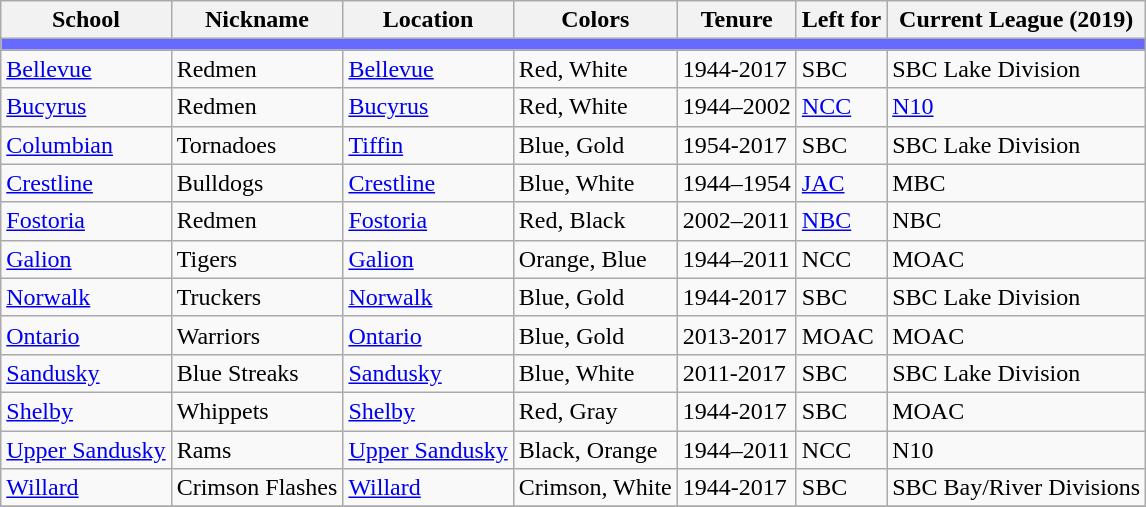<table class="wikitable sortable">
<tr>
<th>School</th>
<th>Nickname</th>
<th>Location</th>
<th>Colors</th>
<th>Tenure</th>
<th>Left for</th>
<th>Current League (2019)</th>
</tr>
<tr>
<th colspan="7" style="background:#676AFE;"></th>
</tr>
<tr>
<td><a href='#'>Bellevue</a></td>
<td>Redmen</td>
<td><a href='#'>Bellevue</a></td>
<td>Red, White <br> </td>
<td>1944-2017</td>
<td>SBC</td>
<td>SBC Lake Division</td>
</tr>
<tr>
<td><a href='#'>Bucyrus</a></td>
<td>Redmen</td>
<td><a href='#'>Bucyrus</a></td>
<td>Red, White <br> </td>
<td>1944–2002</td>
<td><a href='#'>NCC</a></td>
<td><a href='#'>N10</a></td>
</tr>
<tr>
<td><a href='#'>Columbian</a></td>
<td>Tornadoes</td>
<td><a href='#'>Tiffin</a></td>
<td>Blue, Gold <br> </td>
<td>1954-2017</td>
<td>SBC</td>
<td>SBC Lake Division</td>
</tr>
<tr>
<td><a href='#'>Crestline</a></td>
<td>Bulldogs</td>
<td><a href='#'>Crestline</a></td>
<td>Blue, White <br> </td>
<td>1944–1954</td>
<td><a href='#'>JAC</a></td>
<td>MBC</td>
</tr>
<tr>
<td><a href='#'>Fostoria</a></td>
<td>Redmen</td>
<td><a href='#'>Fostoria</a></td>
<td>Red, Black <br> </td>
<td>2002–2011</td>
<td><a href='#'>NBC</a></td>
<td>NBC</td>
</tr>
<tr>
<td><a href='#'>Galion</a></td>
<td>Tigers</td>
<td><a href='#'>Galion</a></td>
<td>Orange, Blue<br> </td>
<td>1944–2011</td>
<td>NCC</td>
<td>MOAC</td>
</tr>
<tr>
<td><a href='#'>Norwalk</a></td>
<td>Truckers</td>
<td><a href='#'>Norwalk</a></td>
<td>Blue, Gold <br> </td>
<td>1944-2017</td>
<td>SBC</td>
<td>SBC Lake Division</td>
</tr>
<tr>
<td><a href='#'>Ontario</a></td>
<td>Warriors</td>
<td><a href='#'>Ontario</a></td>
<td>Blue, Gold<br>  </td>
<td>2013-2017</td>
<td>MOAC</td>
<td>MOAC</td>
</tr>
<tr>
<td><a href='#'>Sandusky</a></td>
<td>Blue Streaks</td>
<td><a href='#'>Sandusky</a></td>
<td>Blue, White <br>  </td>
<td>2011-2017</td>
<td>SBC</td>
<td>SBC Lake Division</td>
</tr>
<tr>
<td><a href='#'>Shelby</a></td>
<td>Whippets</td>
<td><a href='#'>Shelby</a></td>
<td>Red, Gray <br>  </td>
<td>1944-2017</td>
<td>SBC</td>
<td>MOAC</td>
</tr>
<tr>
<td><a href='#'>Upper Sandusky</a></td>
<td>Rams</td>
<td><a href='#'>Upper Sandusky</a></td>
<td>Black, Orange <br>  </td>
<td>1944–2011</td>
<td>NCC</td>
<td>N10</td>
</tr>
<tr>
<td><a href='#'>Willard</a></td>
<td>Crimson Flashes</td>
<td><a href='#'>Willard</a></td>
<td>Crimson, White <br>  </td>
<td>1944-2017</td>
<td>SBC</td>
<td>SBC Bay/River Divisions</td>
</tr>
<tr>
</tr>
</table>
